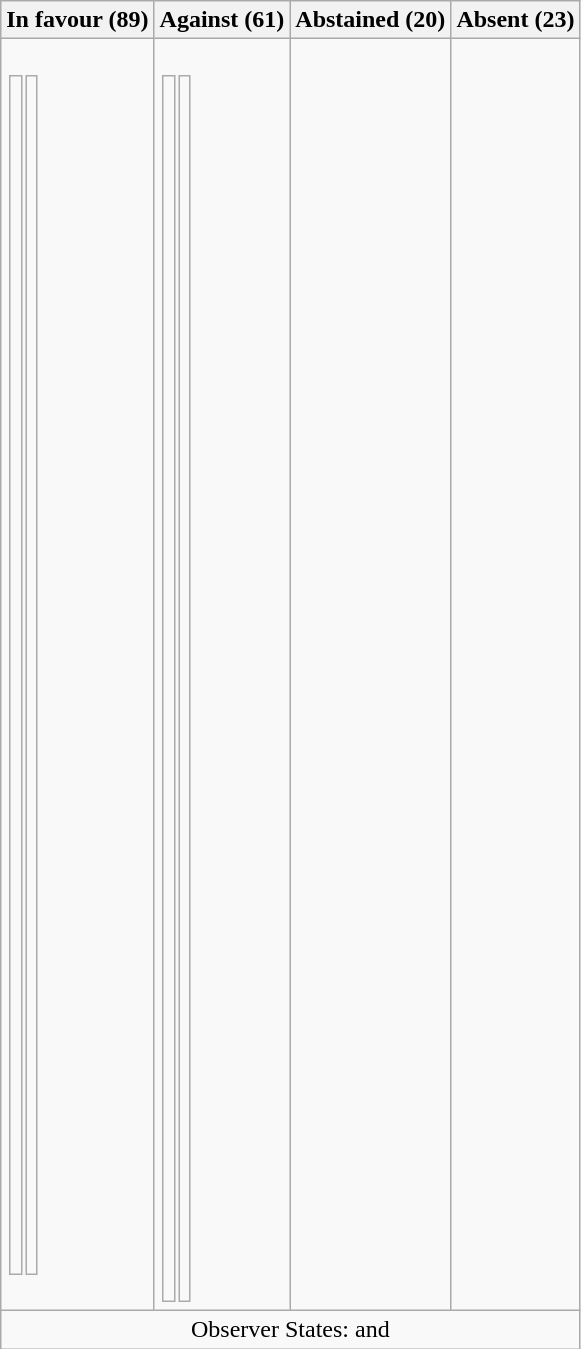<table class="wikitable">
<tr>
<th>In favour (89)<br></th>
<th>Against (61)</th>
<th>Abstained (20)</th>
<th>Absent (23)</th>
</tr>
<tr style="vertical-align: top;">
<td><br><table>
<tr style="vertical-align: top;">
<td><br><br><br><br><br><br><br><br><br><br><br><br><br><br><br><br><br><br><br><br><br><br><br><br><br><br><br><br><br><br><br><br><br><br><br><br><br><br><br><br><br><br><br><br></td>
<td><br><br><br><br><br><br><br><br> <br><br><br><br><br><br><br><br><br><br><br><br><br><br><br><br><br><br><br><br><br><br><br><br><br><br><br><br><br><br><br><br><br><br><br></td>
</tr>
</table>
</td>
<td><br><table>
<tr style="vertical-align: top;">
<td><br><br><br><br><br><br><br><br><br><br><br><br><br><br><br><br><br><br><br><br><br><br><br><br><br><br><br><br><br><br><br><br><br><br> <br><br><br><br> <br><br><br><br><br> <br><br></td>
<td><br><br><br><br><br><br><br><br> <br><br><br><br><br><br><br></td>
</tr>
</table>
</td>
<td><br><br><br><br><br><br><br><br><br><br><br><br><br><br><br><br><br><br><br></td>
<td><br><br><br><br><br><br><br><br><br><br><br><br><br><br><br><br><br><br><br><br><br><br></td>
</tr>
<tr style="text-align: center;">
<td colspan="4">Observer States:  and </td>
</tr>
</table>
